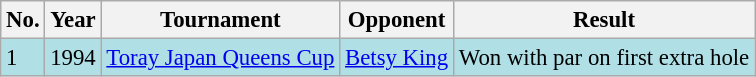<table class="wikitable" style="font-size:95%;">
<tr>
<th>No.</th>
<th>Year</th>
<th>Tournament</th>
<th>Opponent</th>
<th>Result</th>
</tr>
<tr style="background:#B0E0E6;">
<td>1</td>
<td>1994</td>
<td><a href='#'>Toray Japan Queens Cup</a></td>
<td> <a href='#'>Betsy King</a></td>
<td>Won with par on first extra hole</td>
</tr>
</table>
